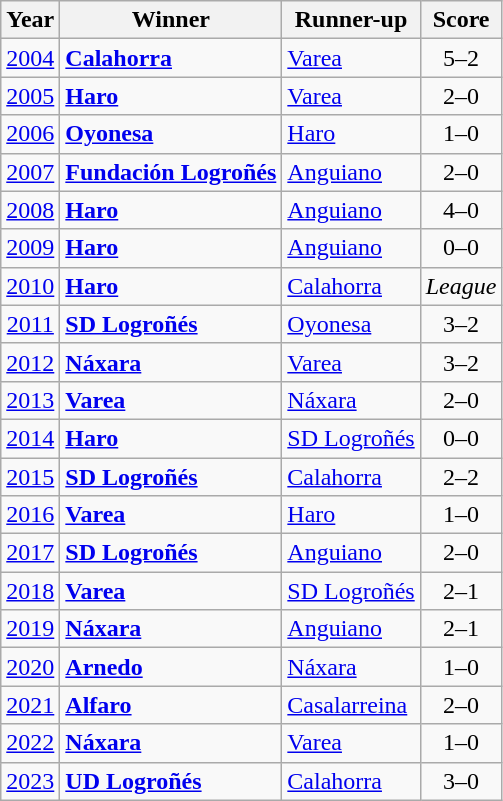<table class="wikitable" style="text-align:left">
<tr>
<th>Year</th>
<th>Winner</th>
<th>Runner-up</th>
<th>Score</th>
</tr>
<tr>
<td align=center><a href='#'>2004</a></td>
<td><strong><a href='#'>Calahorra</a></strong></td>
<td><a href='#'>Varea</a></td>
<td align=center>5–2</td>
</tr>
<tr>
<td align=center><a href='#'>2005</a></td>
<td><strong><a href='#'>Haro</a></strong></td>
<td><a href='#'>Varea</a></td>
<td align=center>2–0</td>
</tr>
<tr>
<td align=center><a href='#'>2006</a></td>
<td><strong><a href='#'>Oyonesa</a></strong></td>
<td><a href='#'>Haro</a></td>
<td align=center>1–0</td>
</tr>
<tr>
<td align=center><a href='#'>2007</a></td>
<td><strong><a href='#'>Fundación Logroñés</a></strong></td>
<td><a href='#'>Anguiano</a></td>
<td align=center>2–0</td>
</tr>
<tr>
<td align=center><a href='#'>2008</a></td>
<td><strong><a href='#'>Haro</a></strong></td>
<td><a href='#'>Anguiano</a></td>
<td align=center>4–0</td>
</tr>
<tr>
<td align=center><a href='#'>2009</a></td>
<td><strong><a href='#'>Haro</a></strong></td>
<td><a href='#'>Anguiano</a></td>
<td align=center>0–0 </td>
</tr>
<tr>
<td align=center><a href='#'>2010</a></td>
<td><strong><a href='#'>Haro</a></strong></td>
<td><a href='#'>Calahorra</a></td>
<td align=center><em>League</em></td>
</tr>
<tr>
<td align=center><a href='#'>2011</a></td>
<td><strong><a href='#'>SD Logroñés</a></strong></td>
<td><a href='#'>Oyonesa</a></td>
<td align=center>3–2</td>
</tr>
<tr>
<td align=center><a href='#'>2012</a></td>
<td><strong><a href='#'>Náxara</a></strong></td>
<td><a href='#'>Varea</a></td>
<td align=center>3–2</td>
</tr>
<tr>
<td align=center><a href='#'>2013</a></td>
<td><strong><a href='#'>Varea</a></strong></td>
<td><a href='#'>Náxara</a></td>
<td align=center>2–0</td>
</tr>
<tr>
<td align=center><a href='#'>2014</a></td>
<td><strong><a href='#'>Haro</a></strong></td>
<td><a href='#'>SD Logroñés</a></td>
<td align=center>0–0 </td>
</tr>
<tr>
<td align=center><a href='#'>2015</a></td>
<td><strong><a href='#'>SD Logroñés</a></strong></td>
<td><a href='#'>Calahorra</a></td>
<td align=center>2–2 </td>
</tr>
<tr>
<td align=center><a href='#'>2016</a></td>
<td><strong><a href='#'>Varea</a></strong></td>
<td><a href='#'>Haro</a></td>
<td align=center>1–0</td>
</tr>
<tr>
<td align=center><a href='#'>2017</a></td>
<td><strong><a href='#'>SD Logroñés</a></strong></td>
<td><a href='#'>Anguiano</a></td>
<td align=center>2–0</td>
</tr>
<tr>
<td align=center><a href='#'>2018</a></td>
<td><strong><a href='#'>Varea</a></strong></td>
<td><a href='#'>SD Logroñés</a></td>
<td align=center>2–1</td>
</tr>
<tr>
<td align=center><a href='#'>2019</a></td>
<td><strong><a href='#'>Náxara</a></strong></td>
<td><a href='#'>Anguiano</a></td>
<td align=center>2–1</td>
</tr>
<tr>
<td align=center><a href='#'>2020</a></td>
<td><strong><a href='#'>Arnedo</a></strong></td>
<td><a href='#'>Náxara</a></td>
<td align=center>1–0</td>
</tr>
<tr>
<td align=center><a href='#'>2021</a></td>
<td><strong><a href='#'>Alfaro</a></strong></td>
<td><a href='#'>Casalarreina</a></td>
<td align=center>2–0</td>
</tr>
<tr>
<td align=center><a href='#'>2022</a></td>
<td><strong><a href='#'>Náxara</a></strong></td>
<td><a href='#'>Varea</a></td>
<td align=center>1–0</td>
</tr>
<tr>
<td align=center><a href='#'>2023</a></td>
<td><strong><a href='#'>UD Logroñés</a></strong></td>
<td><a href='#'>Calahorra</a></td>
<td align=center>3–0</td>
</tr>
</table>
